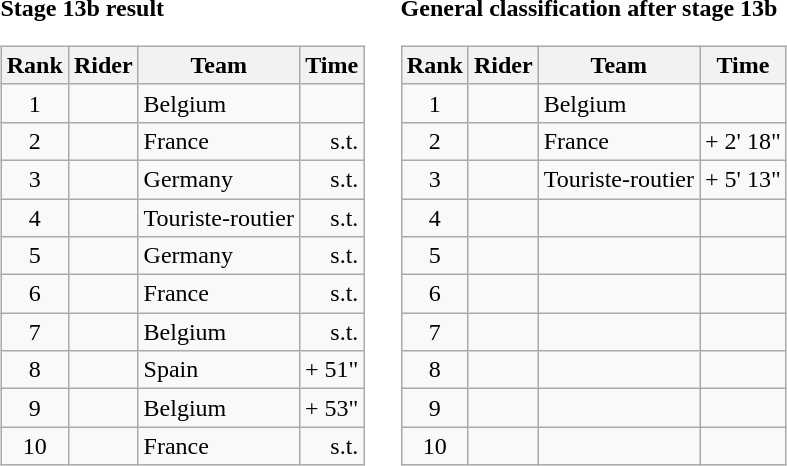<table>
<tr>
<td><strong>Stage 13b result</strong><br><table class="wikitable">
<tr>
<th scope="col">Rank</th>
<th scope="col">Rider</th>
<th scope="col">Team</th>
<th scope="col">Time</th>
</tr>
<tr>
<td style="text-align:center;">1</td>
<td></td>
<td>Belgium</td>
<td style="text-align:right;"></td>
</tr>
<tr>
<td style="text-align:center;">2</td>
<td></td>
<td>France</td>
<td style="text-align:right;">s.t.</td>
</tr>
<tr>
<td style="text-align:center;">3</td>
<td></td>
<td>Germany</td>
<td style="text-align:right;">s.t.</td>
</tr>
<tr>
<td style="text-align:center;">4</td>
<td></td>
<td>Touriste-routier</td>
<td style="text-align:right;">s.t.</td>
</tr>
<tr>
<td style="text-align:center;">5</td>
<td></td>
<td>Germany</td>
<td style="text-align:right;">s.t.</td>
</tr>
<tr>
<td style="text-align:center;">6</td>
<td></td>
<td>France</td>
<td style="text-align:right;">s.t.</td>
</tr>
<tr>
<td style="text-align:center;">7</td>
<td></td>
<td>Belgium</td>
<td style="text-align:right;">s.t.</td>
</tr>
<tr>
<td style="text-align:center;">8</td>
<td></td>
<td>Spain</td>
<td style="text-align:right;">+ 51"</td>
</tr>
<tr>
<td style="text-align:center;">9</td>
<td></td>
<td>Belgium</td>
<td style="text-align:right;">+ 53"</td>
</tr>
<tr>
<td style="text-align:center;">10</td>
<td></td>
<td>France</td>
<td style="text-align:right;">s.t.</td>
</tr>
</table>
</td>
<td></td>
<td><strong>General classification after stage 13b</strong><br><table class="wikitable">
<tr>
<th scope="col">Rank</th>
<th scope="col">Rider</th>
<th scope="col">Team</th>
<th scope="col">Time</th>
</tr>
<tr>
<td style="text-align:center;">1</td>
<td></td>
<td>Belgium</td>
<td style="text-align:right;"></td>
</tr>
<tr>
<td style="text-align:center;">2</td>
<td></td>
<td>France</td>
<td style="text-align:right;">+ 2' 18"</td>
</tr>
<tr>
<td style="text-align:center;">3</td>
<td></td>
<td>Touriste-routier</td>
<td style="text-align:right;">+ 5' 13"</td>
</tr>
<tr>
<td style="text-align:center;">4</td>
<td></td>
<td></td>
<td></td>
</tr>
<tr>
<td style="text-align:center;">5</td>
<td></td>
<td></td>
<td></td>
</tr>
<tr>
<td style="text-align:center;">6</td>
<td></td>
<td></td>
<td></td>
</tr>
<tr>
<td style="text-align:center;">7</td>
<td></td>
<td></td>
<td></td>
</tr>
<tr>
<td style="text-align:center;">8</td>
<td></td>
<td></td>
<td></td>
</tr>
<tr>
<td style="text-align:center;">9</td>
<td></td>
<td></td>
<td></td>
</tr>
<tr>
<td style="text-align:center;">10</td>
<td></td>
<td></td>
<td></td>
</tr>
</table>
</td>
</tr>
</table>
